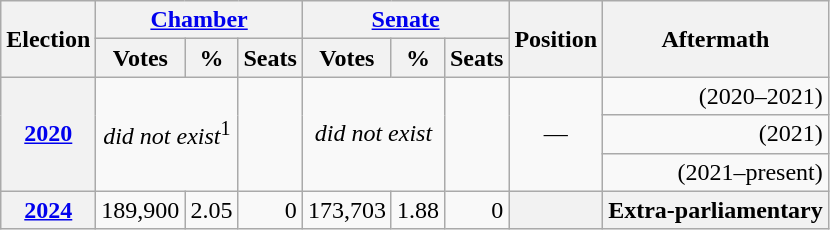<table class="wikitable" style="text-align: right;">
<tr>
<th rowspan="2">Election</th>
<th colspan="3"><a href='#'>Chamber</a></th>
<th colspan="3"><a href='#'>Senate</a></th>
<th rowspan="2">Position</th>
<th rowspan="2">Aftermath</th>
</tr>
<tr>
<th>Votes</th>
<th>%</th>
<th>Seats</th>
<th>Votes</th>
<th>%</th>
<th>Seats</th>
</tr>
<tr>
<th rowspan="3"><a href='#'>2020</a></th>
<td rowspan="3"; colspan=2; style="text-align: center;"><em>did not exist</em><sup>1</sup></td>
<td rowspan="3"></td>
<td rowspan="3"; colspan=2; style="text-align: center;"><em>did not exist</em></td>
<td rowspan="3"></td>
<td rowspan="3"; style="text-align: center;">—</td>
<td> (2020–2021)</td>
</tr>
<tr>
<td> (2021)</td>
</tr>
<tr>
<td> (2021–present)</td>
</tr>
<tr>
<th><a href='#'>2024</a></th>
<td>189,900</td>
<td>2.05</td>
<td>0</td>
<td>173,703</td>
<td>1.88</td>
<td>0</td>
<th></th>
<th>Extra-parliamentary</th>
</tr>
</table>
